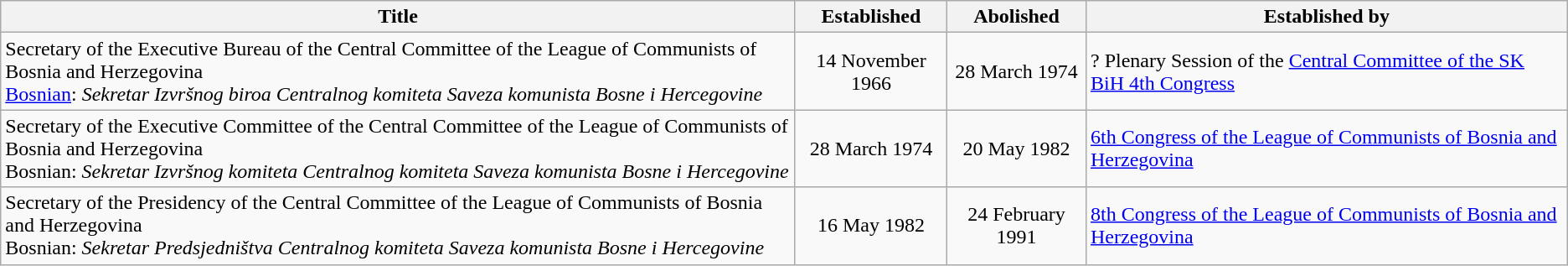<table class="wikitable sortable">
<tr>
<th scope=col>Title</th>
<th scope=col>Established</th>
<th scope=col>Abolished</th>
<th scope=col>Established by</th>
</tr>
<tr>
<td>Secretary of the Executive Bureau of the Central Committee of the League of Communists of Bosnia and Herzegovina<br><a href='#'>Bosnian</a>: <em>Sekretar Izvršnog biroa Centralnog komiteta Saveza komunista Bosne i Hercegovine</em></td>
<td align="center">14 November 1966</td>
<td align="center">28 March 1974</td>
<td>? Plenary Session of the <a href='#'>Central Committee of the SK BiH 4th Congress</a></td>
</tr>
<tr>
<td>Secretary of the Executive Committee of the Central Committee of the League of Communists of Bosnia and Herzegovina<br>Bosnian: <em>Sekretar Izvršnog komiteta Centralnog komiteta Saveza komunista Bosne i Hercegovine</em></td>
<td align="center">28 March 1974</td>
<td align="center">20 May 1982</td>
<td><a href='#'>6th Congress of the League of Communists of Bosnia and Herzegovina</a></td>
</tr>
<tr>
<td>Secretary of the Presidency of the Central Committee of the League of Communists of Bosnia and Herzegovina<br>Bosnian: <em>Sekretar Predsjedništva Centralnog komiteta Saveza komunista Bosne i Hercegovine</em></td>
<td align="center">16 May 1982</td>
<td align="center">24 February 1991</td>
<td><a href='#'>8th Congress of the League of Communists of Bosnia and Herzegovina</a></td>
</tr>
</table>
